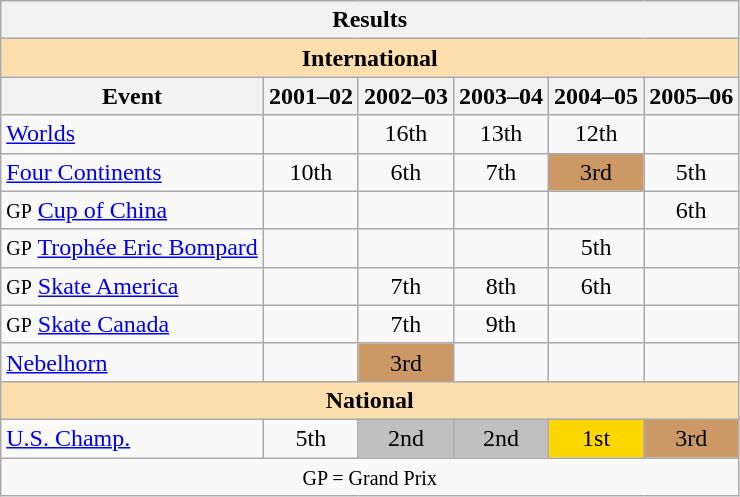<table class="wikitable" style="text-align:center">
<tr>
<th colspan=6 align=center><strong>Results</strong></th>
</tr>
<tr>
<th style="background-color: #ffdead; " colspan=6 align=center><strong>International</strong></th>
</tr>
<tr>
<th>Event</th>
<th>2001–02</th>
<th>2002–03</th>
<th>2003–04</th>
<th>2004–05</th>
<th>2005–06</th>
</tr>
<tr>
<td align=left><a href='#'>Worlds</a></td>
<td></td>
<td>16th</td>
<td>13th</td>
<td>12th</td>
<td></td>
</tr>
<tr>
<td align=left><a href='#'>Four Continents</a></td>
<td>10th</td>
<td>6th</td>
<td>7th</td>
<td bgcolor=cc9966>3rd</td>
<td>5th</td>
</tr>
<tr>
<td align=left><small>GP</small> <a href='#'>Cup of China</a></td>
<td></td>
<td></td>
<td></td>
<td></td>
<td>6th</td>
</tr>
<tr>
<td align=left><small>GP</small> <a href='#'>Trophée Eric Bompard</a></td>
<td></td>
<td></td>
<td></td>
<td>5th</td>
<td></td>
</tr>
<tr>
<td align=left><small>GP</small> <a href='#'>Skate America</a></td>
<td></td>
<td>7th</td>
<td>8th</td>
<td>6th</td>
<td></td>
</tr>
<tr>
<td align=left><small>GP</small> <a href='#'>Skate Canada</a></td>
<td></td>
<td>7th</td>
<td>9th</td>
<td></td>
<td></td>
</tr>
<tr>
<td align=left><a href='#'>Nebelhorn</a></td>
<td></td>
<td bgcolor=cc9966>3rd</td>
<td></td>
<td></td>
<td></td>
</tr>
<tr>
<th style="background-color: #ffdead; " colspan=6 align=center><strong>National</strong></th>
</tr>
<tr>
<td align=left><a href='#'>U.S. Champ.</a></td>
<td>5th</td>
<td bgcolor=silver>2nd</td>
<td bgcolor=silver>2nd</td>
<td bgcolor=gold>1st</td>
<td bgcolor=cc9966>3rd</td>
</tr>
<tr>
<td colspan=6 align=center><small> GP = Grand Prix </small></td>
</tr>
</table>
